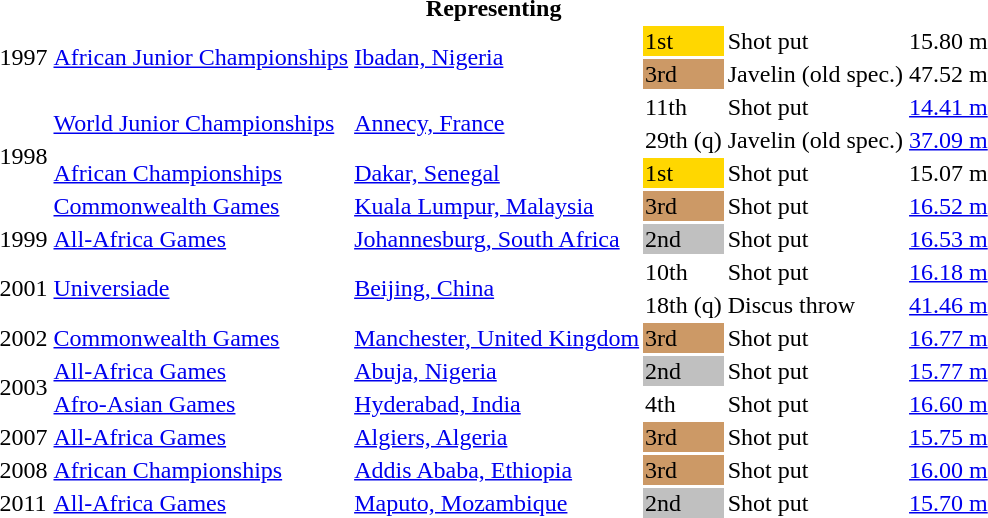<table>
<tr>
<th colspan="6">Representing </th>
</tr>
<tr>
<td rowspan=2>1997</td>
<td rowspan=2><a href='#'>African Junior Championships</a></td>
<td rowspan=2><a href='#'>Ibadan, Nigeria</a></td>
<td bgcolor=gold>1st</td>
<td>Shot put</td>
<td>15.80 m</td>
</tr>
<tr>
<td bgcolor=cc9966>3rd</td>
<td>Javelin (old spec.)</td>
<td>47.52 m</td>
</tr>
<tr>
<td rowspan=4>1998</td>
<td rowspan=2><a href='#'>World Junior Championships</a></td>
<td rowspan=2><a href='#'>Annecy, France</a></td>
<td>11th</td>
<td>Shot put</td>
<td><a href='#'>14.41 m</a></td>
</tr>
<tr>
<td>29th (q)</td>
<td>Javelin (old spec.)</td>
<td><a href='#'>37.09 m</a></td>
</tr>
<tr>
<td><a href='#'>African Championships</a></td>
<td><a href='#'>Dakar, Senegal</a></td>
<td bgcolor=gold>1st</td>
<td>Shot put</td>
<td>15.07 m</td>
</tr>
<tr>
<td><a href='#'>Commonwealth Games</a></td>
<td><a href='#'>Kuala Lumpur, Malaysia</a></td>
<td bgcolor=cc9966>3rd</td>
<td>Shot put</td>
<td><a href='#'>16.52 m</a></td>
</tr>
<tr>
<td>1999</td>
<td><a href='#'>All-Africa Games</a></td>
<td><a href='#'>Johannesburg, South Africa</a></td>
<td bgcolor=silver>2nd</td>
<td>Shot put</td>
<td><a href='#'>16.53 m</a></td>
</tr>
<tr>
<td rowspan=2>2001</td>
<td rowspan=2><a href='#'>Universiade</a></td>
<td rowspan=2><a href='#'>Beijing, China</a></td>
<td>10th</td>
<td>Shot put</td>
<td><a href='#'>16.18 m</a></td>
</tr>
<tr>
<td>18th (q)</td>
<td>Discus throw</td>
<td><a href='#'>41.46 m</a></td>
</tr>
<tr>
<td>2002</td>
<td><a href='#'>Commonwealth Games</a></td>
<td><a href='#'>Manchester, United Kingdom</a></td>
<td bgcolor=cc9966>3rd</td>
<td>Shot put</td>
<td><a href='#'>16.77 m</a></td>
</tr>
<tr>
<td rowspan=2>2003</td>
<td><a href='#'>All-Africa Games</a></td>
<td><a href='#'>Abuja, Nigeria</a></td>
<td bgcolor=silver>2nd</td>
<td>Shot put</td>
<td><a href='#'>15.77 m</a></td>
</tr>
<tr>
<td><a href='#'>Afro-Asian Games</a></td>
<td><a href='#'>Hyderabad, India</a></td>
<td>4th</td>
<td>Shot put</td>
<td><a href='#'>16.60 m</a></td>
</tr>
<tr>
<td>2007</td>
<td><a href='#'>All-Africa Games</a></td>
<td><a href='#'>Algiers, Algeria</a></td>
<td bgcolor=cc9966>3rd</td>
<td>Shot put</td>
<td><a href='#'>15.75 m</a></td>
</tr>
<tr>
<td>2008</td>
<td><a href='#'>African Championships</a></td>
<td><a href='#'>Addis Ababa, Ethiopia</a></td>
<td bgcolor=cc9966>3rd</td>
<td>Shot put</td>
<td><a href='#'>16.00 m</a></td>
</tr>
<tr>
<td>2011</td>
<td><a href='#'>All-Africa Games</a></td>
<td><a href='#'>Maputo, Mozambique</a></td>
<td bgcolor=silver>2nd</td>
<td>Shot put</td>
<td><a href='#'>15.70 m</a></td>
</tr>
</table>
